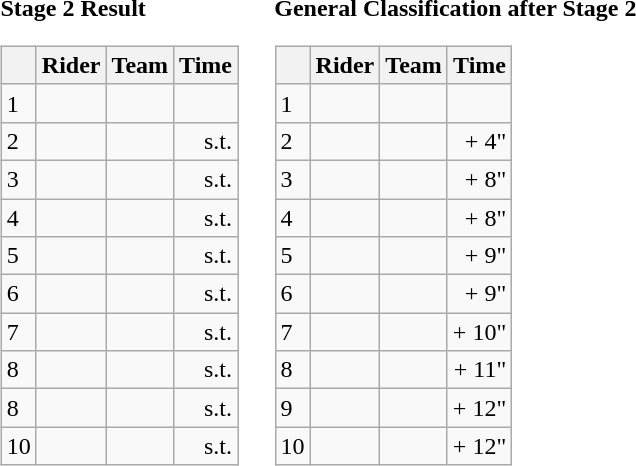<table>
<tr>
<td><strong>Stage 2 Result</strong><br><table class="wikitable">
<tr>
<th></th>
<th>Rider</th>
<th>Team</th>
<th>Time</th>
</tr>
<tr>
<td>1</td>
<td></td>
<td></td>
<td align="right"></td>
</tr>
<tr>
<td>2</td>
<td></td>
<td></td>
<td align="right">s.t.</td>
</tr>
<tr>
<td>3</td>
<td></td>
<td></td>
<td align="right">s.t.</td>
</tr>
<tr>
<td>4</td>
<td></td>
<td></td>
<td align="right">s.t.</td>
</tr>
<tr>
<td>5</td>
<td></td>
<td></td>
<td align="right">s.t.</td>
</tr>
<tr>
<td>6</td>
<td></td>
<td></td>
<td align="right">s.t.</td>
</tr>
<tr>
<td>7</td>
<td></td>
<td></td>
<td align="right">s.t.</td>
</tr>
<tr>
<td>8</td>
<td></td>
<td></td>
<td align="right">s.t.</td>
</tr>
<tr>
<td>8</td>
<td></td>
<td></td>
<td align="right">s.t.</td>
</tr>
<tr>
<td>10</td>
<td></td>
<td></td>
<td align="right">s.t.</td>
</tr>
</table>
</td>
<td></td>
<td><strong>General Classification after Stage 2</strong><br><table class="wikitable">
<tr>
<th></th>
<th>Rider</th>
<th>Team</th>
<th>Time</th>
</tr>
<tr>
<td>1</td>
<td> </td>
<td></td>
<td align="right"></td>
</tr>
<tr>
<td>2</td>
<td></td>
<td></td>
<td align="right">+ 4"</td>
</tr>
<tr>
<td>3</td>
<td></td>
<td></td>
<td align="right">+ 8"</td>
</tr>
<tr>
<td>4</td>
<td></td>
<td></td>
<td align="right">+ 8"</td>
</tr>
<tr>
<td>5</td>
<td></td>
<td></td>
<td align="right">+ 9"</td>
</tr>
<tr>
<td>6</td>
<td></td>
<td></td>
<td align="right">+ 9"</td>
</tr>
<tr>
<td>7</td>
<td></td>
<td></td>
<td align="right">+ 10"</td>
</tr>
<tr>
<td>8</td>
<td></td>
<td></td>
<td align="right">+ 11"</td>
</tr>
<tr>
<td>9</td>
<td></td>
<td></td>
<td align="right">+ 12"</td>
</tr>
<tr>
<td>10</td>
<td></td>
<td></td>
<td align="right">+ 12"</td>
</tr>
</table>
</td>
</tr>
</table>
